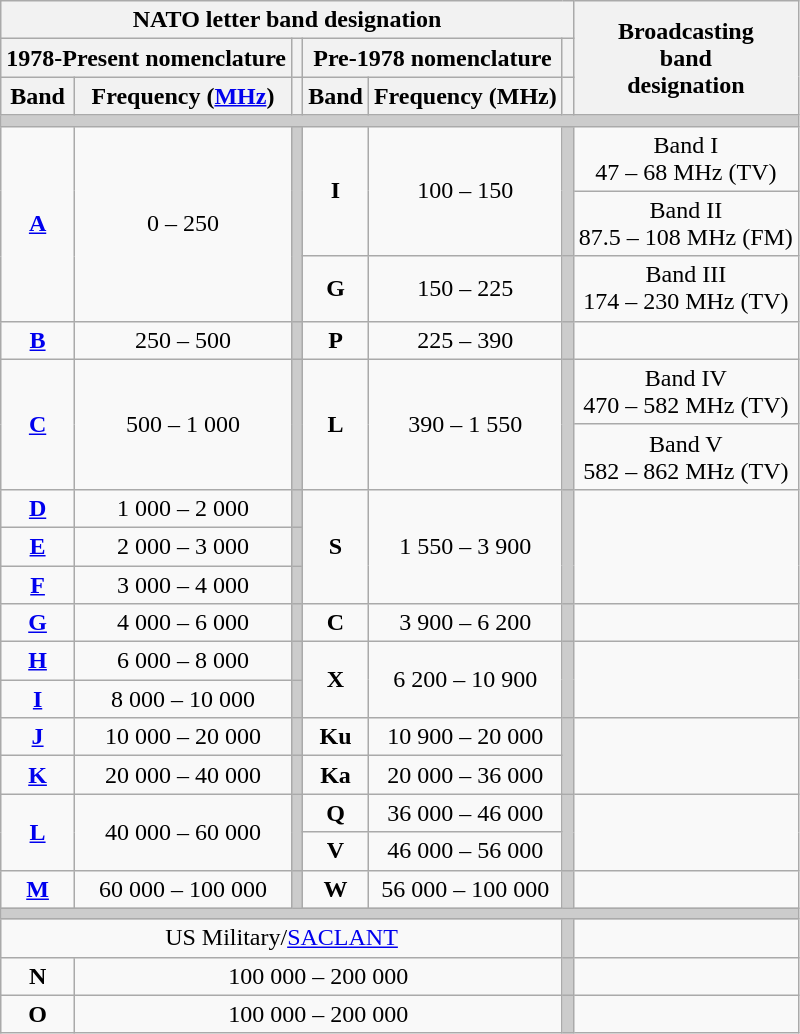<table class=wikitable>
<tr>
<th colspan="6">NATO letter band designation</th>
<th colspan="2" rowspan="3" align="left">Broadcasting<br>band<br>designation</th>
</tr>
<tr align="center">
<th colspan="2">1978-Present nomenclature</th>
<th bgcolor="#CCCCCC"></th>
<th colspan="2">Pre-1978 nomenclature</th>
<th bgcolor="#CCCCCC"></th>
</tr>
<tr align="center">
<th>Band</th>
<th>Frequency (<a href='#'>MHz</a>)</th>
<th bgcolor="#CCCCCC"></th>
<th>Band</th>
<th>Frequency (MHz)</th>
<th bgcolor="#CCCCCC"></th>
</tr>
<tr bgcolor="#CCCCCC" align="center">
<td colspan="7"></td>
</tr>
<tr align="center">
<td rowspan="3"><a href='#'><strong>A</strong></a></td>
<td rowspan="3">0 – 250</td>
<td bgcolor="#CCCCCC" rowspan="3"></td>
<td rowspan="2"><strong>I</strong></td>
<td rowspan="2">100 – 150</td>
<td bgcolor="#CCCCCC" rowspan="2"></td>
<td>Band I<br>47 – 68 MHz (TV)</td>
</tr>
<tr align="center">
<td>Band II<br>87.5 – 108 MHz (FM)</td>
</tr>
<tr align="center">
<td><strong>G</strong></td>
<td>150 – 225</td>
<td bgcolor="#CCCCCC"></td>
<td>Band III<br>174 – 230 MHz (TV)</td>
</tr>
<tr align="center">
<td><a href='#'><strong>B</strong></a></td>
<td>250 – 500</td>
<td rowspan="1" bgcolor="#CCCCCC"></td>
<td><strong>P</strong></td>
<td>225 – 390</td>
<td bgcolor="#CCCCCC"></td>
<td></td>
</tr>
<tr align="center">
<td rowspan="2"><a href='#'><strong>C</strong></a></td>
<td rowspan="2">500 – 1 000</td>
<td rowspan="2" bgcolor="#CCCCCC"></td>
<td rowspan="2"><strong>L</strong></td>
<td rowspan="2">390 – 1 550</td>
<td rowspan="2" bgcolor="#CCCCCC"></td>
<td>Band IV<br>470 – 582 MHz (TV)</td>
</tr>
<tr align="center">
<td>Band V<br>582 – 862 MHz (TV)</td>
</tr>
<tr align="center">
<td><a href='#'><strong>D</strong></a></td>
<td>1 000 – 2 000</td>
<td bgcolor="#CCCCCC"></td>
<td rowspan="3"><strong>S</strong></td>
<td rowspan="3">1 550 – 3 900</td>
<td rowspan="3" bgcolor="#CCCCCC"></td>
<td rowspan="3"></td>
</tr>
<tr align="center">
<td><a href='#'><strong>E</strong></a></td>
<td>2 000 – 3 000</td>
<td bgcolor="#CCCCCC"></td>
</tr>
<tr align="center">
<td><a href='#'><strong>F</strong></a></td>
<td>3 000 – 4 000</td>
<td bgcolor="#CCCCCC"></td>
</tr>
<tr align="center">
<td><a href='#'><strong>G</strong></a></td>
<td>4 000 – 6 000</td>
<td bgcolor="#CCCCCC"></td>
<td><strong>C</strong></td>
<td>3 900 – 6 200</td>
<td bgcolor="#CCCCCC"></td>
<td></td>
</tr>
<tr align="center">
<td><a href='#'><strong>H</strong></a></td>
<td>6 000 – 8 000</td>
<td bgcolor="#CCCCCC"></td>
<td rowspan="2"><strong>X</strong></td>
<td rowspan="2">6 200 – 10 900</td>
<td rowspan="2" bgcolor="#CCCCCC"></td>
<td rowspan="2"></td>
</tr>
<tr align="center">
<td><a href='#'><strong>I</strong></a></td>
<td>8 000 – 10 000</td>
<td bgcolor="#CCCCCC"></td>
</tr>
<tr align="center">
<td><a href='#'><strong>J</strong></a></td>
<td>10 000 – 20 000</td>
<td bgcolor="#CCCCCC"></td>
<td><span><strong>Ku</strong></span></td>
<td>10 900 – 20 000</td>
<td rowspan="2" bgcolor="#CCCCCC"></td>
<td rowspan="2"></td>
</tr>
<tr align="center">
<td><a href='#'><strong>K</strong></a></td>
<td>20 000 – 40 000</td>
<td bgcolor="#CCCCCC"></td>
<td><span><strong>Ka</strong></span></td>
<td>20 000 – 36 000</td>
</tr>
<tr align="center">
<td rowspan="2"><a href='#'><strong>L</strong></a></td>
<td rowspan="2">40 000 – 60 000</td>
<td rowspan="2" bgcolor="#CCCCCC"></td>
<td><strong>Q</strong></td>
<td>36 000 – 46 000</td>
<td rowspan="2" bgcolor="#CCCCCC"></td>
<td rowspan="2"></td>
</tr>
<tr align="center">
<td><strong>V</strong></td>
<td>46 000 – 56 000</td>
</tr>
<tr align="center">
<td><a href='#'><strong>M</strong></a></td>
<td>60 000 – 100 000</td>
<td bgcolor="#CCCCCC"></td>
<td><strong>W</strong></td>
<td>56 000 – 100 000</td>
<td bgcolor="#CCCCCC"></td>
<td></td>
</tr>
<tr bgcolor="#CCCCCC" align="center">
<td colspan="7"></td>
</tr>
<tr align="center">
<td colspan="5">US Military/<a href='#'>SACLANT</a></td>
<td bgcolor="#CCCCCC"></td>
</tr>
<tr align="center">
<td><strong>N</strong></td>
<td colspan="4">100 000 – 200 000</td>
<td bgcolor="#CCCCCC"></td>
<td></td>
</tr>
<tr align="center">
<td><strong>O</strong></td>
<td colspan="4">100 000 – 200 000</td>
<td bgcolor="#CCCCCC"></td>
<td></td>
</tr>
</table>
